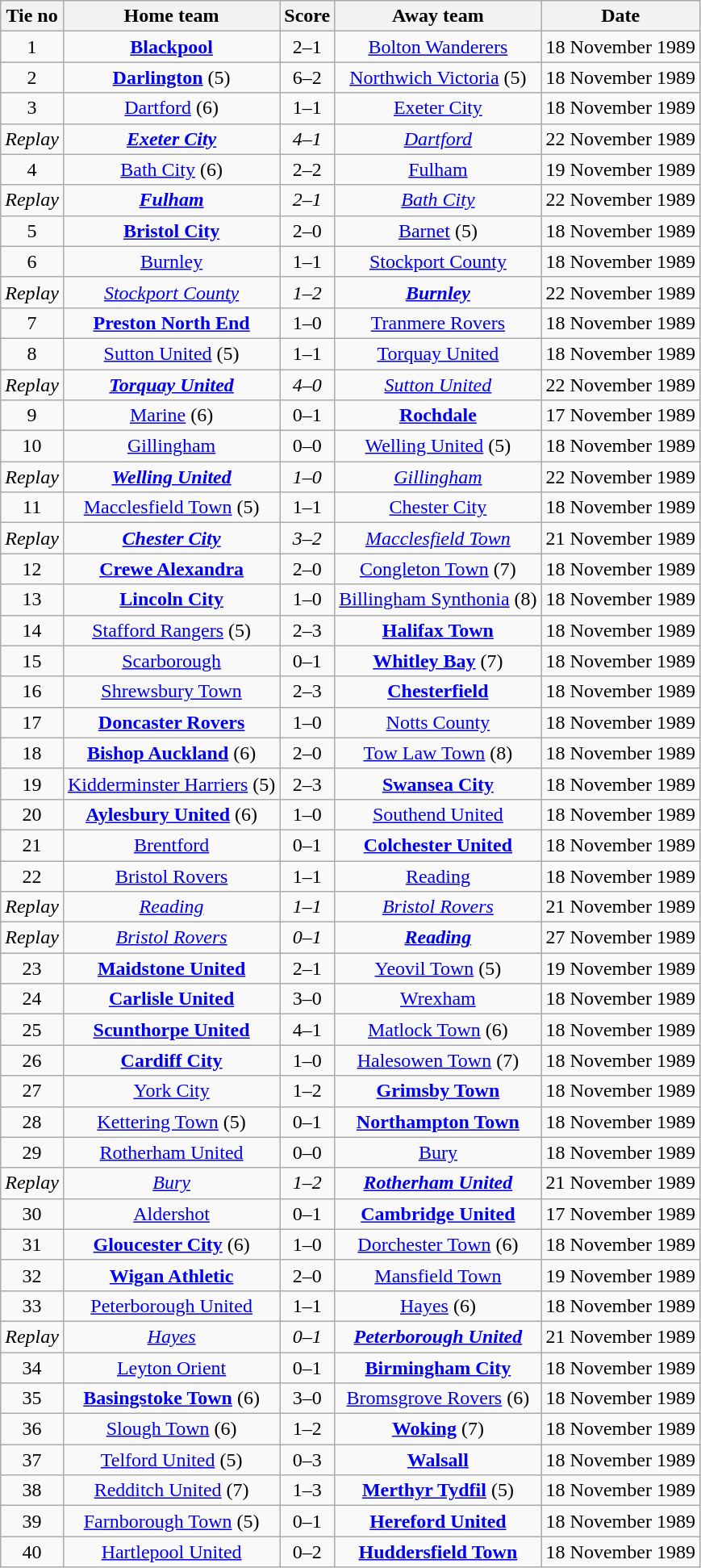<table class="wikitable" style="text-align: center">
<tr>
<th>Tie no</th>
<th>Home team</th>
<th>Score</th>
<th>Away team</th>
<th>Date</th>
</tr>
<tr>
<td>1</td>
<td><strong><a href='#'>Blackpool</a></strong></td>
<td>2–1</td>
<td><a href='#'>Bolton Wanderers</a></td>
<td>18 November 1989</td>
</tr>
<tr>
<td>2</td>
<td><strong><a href='#'>Darlington</a></strong> (5)</td>
<td>6–2</td>
<td><a href='#'>Northwich Victoria</a> (5)</td>
<td>18 November 1989</td>
</tr>
<tr>
<td>3</td>
<td><a href='#'>Dartford</a> (6)</td>
<td>1–1</td>
<td><a href='#'>Exeter City</a></td>
<td>18 November 1989</td>
</tr>
<tr>
<td><em>Replay</em></td>
<td><strong><em><a href='#'>Exeter City</a></em></strong></td>
<td><em>4–1</em></td>
<td><em><a href='#'>Dartford</a></em></td>
<td>22 November 1989</td>
</tr>
<tr>
<td>4</td>
<td><a href='#'>Bath City</a> (6)</td>
<td>2–2</td>
<td><a href='#'>Fulham</a></td>
<td>19 November 1989</td>
</tr>
<tr>
<td><em>Replay</em></td>
<td><strong><em><a href='#'>Fulham</a></em></strong></td>
<td><em>2–1</em></td>
<td><em><a href='#'>Bath City</a></em></td>
<td>22 November 1989</td>
</tr>
<tr>
<td>5</td>
<td><strong><a href='#'>Bristol City</a></strong></td>
<td>2–0</td>
<td><a href='#'>Barnet</a> (5)</td>
<td>18 November 1989</td>
</tr>
<tr>
<td>6</td>
<td><a href='#'>Burnley</a></td>
<td>1–1</td>
<td><a href='#'>Stockport County</a></td>
<td>18 November 1989</td>
</tr>
<tr>
<td><em>Replay</em></td>
<td><em><a href='#'>Stockport County</a></em></td>
<td><em>1–2</em></td>
<td><strong><em><a href='#'>Burnley</a></em></strong></td>
<td>22 November 1989</td>
</tr>
<tr>
<td>7</td>
<td><strong><a href='#'>Preston North End</a></strong></td>
<td>1–0</td>
<td><a href='#'>Tranmere Rovers</a></td>
<td>18 November 1989</td>
</tr>
<tr>
<td>8</td>
<td><a href='#'>Sutton United</a> (5)</td>
<td>1–1</td>
<td><a href='#'>Torquay United</a></td>
<td>18 November 1989</td>
</tr>
<tr>
<td><em>Replay</em></td>
<td><strong><em><a href='#'>Torquay United</a></em></strong></td>
<td><em>4–0</em></td>
<td><em><a href='#'>Sutton United</a></em></td>
<td>22 November 1989</td>
</tr>
<tr>
<td>9</td>
<td><a href='#'>Marine</a> (6)</td>
<td>0–1</td>
<td><strong><a href='#'>Rochdale</a></strong></td>
<td>17 November 1989</td>
</tr>
<tr>
<td>10</td>
<td><a href='#'>Gillingham</a></td>
<td>0–0</td>
<td><a href='#'>Welling United</a> (5)</td>
<td>18 November 1989</td>
</tr>
<tr>
<td><em>Replay</em></td>
<td><strong><em><a href='#'>Welling United</a></em></strong></td>
<td><em>1–0</em></td>
<td><em><a href='#'>Gillingham</a></em></td>
<td>22 November 1989</td>
</tr>
<tr>
<td>11</td>
<td><a href='#'>Macclesfield Town</a> (5)</td>
<td>1–1</td>
<td><a href='#'>Chester City</a></td>
<td>18 November 1989</td>
</tr>
<tr>
<td><em>Replay</em></td>
<td><strong><em><a href='#'>Chester City</a></em></strong></td>
<td><em>3–2</em></td>
<td><em><a href='#'>Macclesfield Town</a></em></td>
<td>21 November 1989</td>
</tr>
<tr>
<td>12</td>
<td><strong><a href='#'>Crewe Alexandra</a></strong></td>
<td>2–0</td>
<td><a href='#'>Congleton Town</a> (7)</td>
<td>18 November 1989</td>
</tr>
<tr>
<td>13</td>
<td><strong><a href='#'>Lincoln City</a></strong></td>
<td>1–0</td>
<td><a href='#'>Billingham Synthonia</a> (8)</td>
<td>18 November 1989</td>
</tr>
<tr>
<td>14</td>
<td><a href='#'>Stafford Rangers</a> (5)</td>
<td>2–3</td>
<td><strong><a href='#'>Halifax Town</a></strong></td>
<td>18 November 1989</td>
</tr>
<tr>
<td>15</td>
<td><a href='#'>Scarborough</a></td>
<td>0–1</td>
<td><strong><a href='#'>Whitley Bay</a></strong> (7)</td>
<td>18 November 1989</td>
</tr>
<tr>
<td>16</td>
<td><a href='#'>Shrewsbury Town</a></td>
<td>2–3</td>
<td><strong><a href='#'>Chesterfield</a></strong></td>
<td>18 November 1989</td>
</tr>
<tr>
<td>17</td>
<td><strong><a href='#'>Doncaster Rovers</a></strong></td>
<td>1–0</td>
<td><a href='#'>Notts County</a></td>
<td>18 November 1989</td>
</tr>
<tr>
<td>18</td>
<td><strong><a href='#'>Bishop Auckland</a></strong> (6)</td>
<td>2–0</td>
<td><a href='#'>Tow Law Town</a> (8)</td>
<td>18 November 1989</td>
</tr>
<tr>
<td>19</td>
<td><a href='#'>Kidderminster Harriers</a> (5)</td>
<td>2–3</td>
<td><strong><a href='#'>Swansea City</a></strong></td>
<td>18 November 1989</td>
</tr>
<tr>
<td>20</td>
<td><strong><a href='#'>Aylesbury United</a></strong> (6)</td>
<td>1–0</td>
<td><a href='#'>Southend United</a></td>
<td>18 November 1989</td>
</tr>
<tr>
<td>21</td>
<td><a href='#'>Brentford</a></td>
<td>0–1</td>
<td><strong><a href='#'>Colchester United</a></strong></td>
<td>18 November 1989</td>
</tr>
<tr>
<td>22</td>
<td><a href='#'>Bristol Rovers</a></td>
<td>1–1</td>
<td><a href='#'>Reading</a></td>
<td>18 November 1989</td>
</tr>
<tr>
<td><em>Replay</em></td>
<td><em><a href='#'>Reading</a></em></td>
<td><em>1–1</em></td>
<td><em><a href='#'>Bristol Rovers</a></em></td>
<td>21 November 1989</td>
</tr>
<tr>
<td><em>Replay</em></td>
<td><em><a href='#'>Bristol Rovers</a></em></td>
<td><em>0–1</em></td>
<td><strong><em><a href='#'>Reading</a></em></strong></td>
<td>27 November 1989</td>
</tr>
<tr>
<td>23</td>
<td><strong><a href='#'>Maidstone United</a></strong></td>
<td>2–1</td>
<td><a href='#'>Yeovil Town</a> (5)</td>
<td>19 November 1989</td>
</tr>
<tr>
<td>24</td>
<td><strong><a href='#'>Carlisle United</a></strong></td>
<td>3–0</td>
<td><a href='#'>Wrexham</a></td>
<td>18 November 1989</td>
</tr>
<tr>
<td>25</td>
<td><strong><a href='#'>Scunthorpe United</a></strong></td>
<td>4–1</td>
<td><a href='#'>Matlock Town</a> (6)</td>
<td>18 November 1989</td>
</tr>
<tr>
<td>26</td>
<td><strong><a href='#'>Cardiff City</a></strong></td>
<td>1–0</td>
<td><a href='#'>Halesowen Town</a> (7)</td>
<td>18 November 1989</td>
</tr>
<tr>
<td>27</td>
<td><a href='#'>York City</a></td>
<td>1–2</td>
<td><strong><a href='#'>Grimsby Town</a></strong></td>
<td>18 November 1989</td>
</tr>
<tr>
<td>28</td>
<td><a href='#'>Kettering Town</a> (5)</td>
<td>0–1</td>
<td><strong><a href='#'>Northampton Town</a></strong></td>
<td>18 November 1989</td>
</tr>
<tr>
<td>29</td>
<td><a href='#'>Rotherham United</a></td>
<td>0–0</td>
<td><a href='#'>Bury</a></td>
<td>18 November 1989</td>
</tr>
<tr>
<td><em>Replay</em></td>
<td><em><a href='#'>Bury</a></em></td>
<td><em>1–2</em></td>
<td><strong><em><a href='#'>Rotherham United</a></em></strong></td>
<td>21 November 1989</td>
</tr>
<tr>
<td>30</td>
<td><a href='#'>Aldershot</a></td>
<td>0–1</td>
<td><strong><a href='#'>Cambridge United</a></strong></td>
<td>17 November 1989</td>
</tr>
<tr>
<td>31</td>
<td><strong><a href='#'>Gloucester City</a></strong> (6)</td>
<td>1–0</td>
<td><a href='#'>Dorchester Town</a> (6)</td>
<td>18 November 1989</td>
</tr>
<tr>
<td>32</td>
<td><strong><a href='#'>Wigan Athletic</a></strong></td>
<td>2–0</td>
<td><a href='#'>Mansfield Town</a></td>
<td>19 November 1989</td>
</tr>
<tr>
<td>33</td>
<td><a href='#'>Peterborough United</a></td>
<td>1–1</td>
<td><a href='#'>Hayes</a> (6)</td>
<td>18 November 1989</td>
</tr>
<tr>
<td><em>Replay</em></td>
<td><em><a href='#'>Hayes</a></em></td>
<td><em>0–1</em></td>
<td><strong><em><a href='#'>Peterborough United</a></em></strong></td>
<td>21 November 1989</td>
</tr>
<tr>
<td>34</td>
<td><a href='#'>Leyton Orient</a></td>
<td>0–1</td>
<td><strong><a href='#'>Birmingham City</a></strong></td>
<td>18 November 1989</td>
</tr>
<tr>
<td>35</td>
<td><strong><a href='#'>Basingstoke Town</a></strong> (6)</td>
<td>3–0</td>
<td><a href='#'>Bromsgrove Rovers</a> (6)</td>
<td>18 November 1989</td>
</tr>
<tr>
<td>36</td>
<td><a href='#'>Slough Town</a> (6)</td>
<td>1–2</td>
<td><strong><a href='#'>Woking</a></strong> (7)</td>
<td>18 November 1989</td>
</tr>
<tr>
<td>37</td>
<td><a href='#'>Telford United</a> (5)</td>
<td>0–3</td>
<td><strong><a href='#'>Walsall</a></strong></td>
<td>18 November 1989</td>
</tr>
<tr>
<td>38</td>
<td><a href='#'>Redditch United</a> (7)</td>
<td>1–3</td>
<td><strong><a href='#'>Merthyr Tydfil</a></strong> (5)</td>
<td>18 November 1989</td>
</tr>
<tr>
<td>39</td>
<td><a href='#'>Farnborough Town</a> (5)</td>
<td>0–1</td>
<td><strong><a href='#'>Hereford United</a></strong></td>
<td>18 November 1989</td>
</tr>
<tr>
<td>40</td>
<td><a href='#'>Hartlepool United</a></td>
<td>0–2</td>
<td><strong><a href='#'>Huddersfield Town</a></strong></td>
<td>18 November 1989</td>
</tr>
</table>
